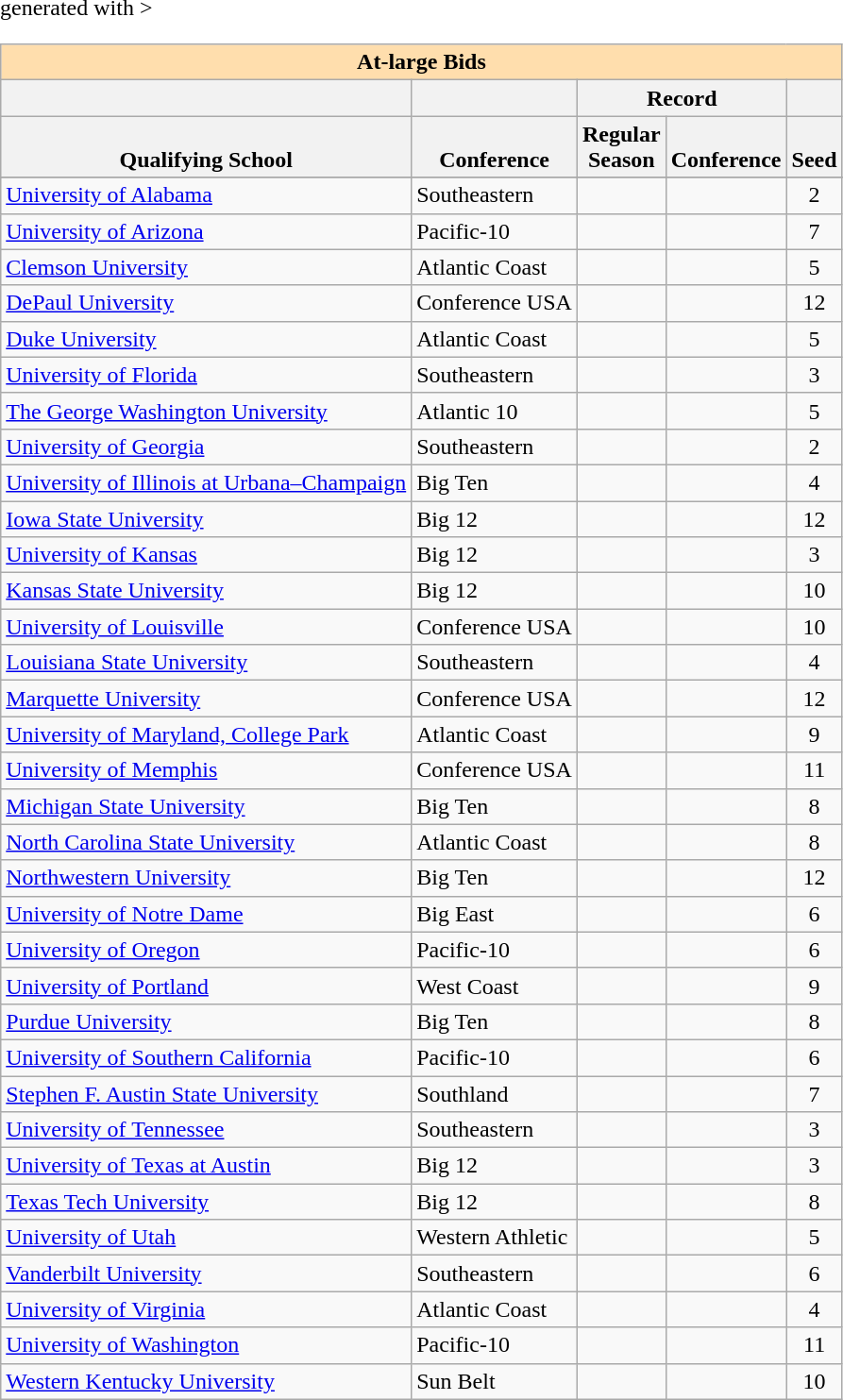<table class="wikitable sortable" <hiddentext>generated with >
<tr>
<th style="background-color:#FFdead;font-weight:bold" align="center" valign="bottom" width="171" colspan="5" height="13">At-large Bids</th>
</tr>
<tr>
<th height="13" valign="bottom"> </th>
<th valign="bottom"> </th>
<th style="font-weight:bold" colspan="2" align="center" valign="bottom">Record</th>
<th valign="bottom"> </th>
</tr>
<tr style="font-weight:bold" valign="bottom">
<th height="13">Qualifying School</th>
<th>Conference</th>
<th>Regular<br> Season</th>
<th>Conference</th>
<th>Seed</th>
</tr>
<tr>
</tr>
<tr>
<td height="13" valign="bottom"><a href='#'>University of Alabama</a></td>
<td valign="bottom">Southeastern</td>
<td align="center" valign="bottom"></td>
<td align="center" valign="bottom"></td>
<td align="center" valign="bottom">2</td>
</tr>
<tr>
<td height="13" valign="bottom"><a href='#'>University of Arizona</a></td>
<td valign="bottom">Pacific-10</td>
<td align="center" valign="bottom"></td>
<td align="center" valign="bottom"></td>
<td align="center" valign="bottom">7</td>
</tr>
<tr>
<td height="13" valign="bottom"><a href='#'>Clemson University</a></td>
<td valign="bottom">Atlantic Coast</td>
<td align="center" valign="bottom"></td>
<td align="center" valign="bottom"></td>
<td align="center" valign="bottom">5</td>
</tr>
<tr>
<td height="13" valign="bottom"><a href='#'>DePaul University</a></td>
<td valign="bottom">Conference USA</td>
<td align="center" valign="bottom"></td>
<td align="center" valign="bottom"></td>
<td align="center" valign="bottom">12</td>
</tr>
<tr>
<td height="13" valign="bottom"><a href='#'>Duke University</a></td>
<td valign="bottom">Atlantic Coast</td>
<td align="center" valign="bottom"></td>
<td align="center" valign="bottom"></td>
<td align="center" valign="bottom">5</td>
</tr>
<tr>
<td height="13" valign="bottom"><a href='#'>University of Florida</a></td>
<td valign="bottom">Southeastern</td>
<td align="center" valign="bottom"></td>
<td align="center" valign="bottom"></td>
<td align="center" valign="bottom">3</td>
</tr>
<tr>
<td height="13" valign="bottom"><a href='#'>The George Washington University</a></td>
<td valign="bottom">Atlantic 10</td>
<td align="center" valign="bottom"></td>
<td align="center" valign="bottom"></td>
<td align="center" valign="bottom">5</td>
</tr>
<tr>
<td height="13" valign="bottom"><a href='#'>University of Georgia</a></td>
<td valign="bottom">Southeastern</td>
<td align="center" valign="bottom"></td>
<td align="center" valign="bottom"></td>
<td align="center" valign="bottom">2</td>
</tr>
<tr>
<td height="13" valign="bottom"><a href='#'>University of Illinois at Urbana–Champaign</a></td>
<td valign="bottom">Big Ten</td>
<td align="center" valign="bottom"></td>
<td align="center" valign="bottom"></td>
<td align="center" valign="bottom">4</td>
</tr>
<tr>
<td height="13" valign="bottom"><a href='#'>Iowa State University</a></td>
<td valign="bottom">Big 12</td>
<td align="center" valign="bottom"></td>
<td align="center" valign="bottom"></td>
<td align="center" valign="bottom">12</td>
</tr>
<tr>
<td height="13" valign="bottom"><a href='#'>University of Kansas</a></td>
<td valign="bottom">Big 12</td>
<td align="center" valign="bottom"></td>
<td align="center" valign="bottom"></td>
<td align="center" valign="bottom">3</td>
</tr>
<tr>
<td height="13" valign="bottom"><a href='#'>Kansas State University</a></td>
<td valign="bottom">Big 12</td>
<td align="center" valign="bottom"></td>
<td align="center" valign="bottom"></td>
<td align="center" valign="bottom">10</td>
</tr>
<tr>
<td height="13" valign="bottom"><a href='#'>University of Louisville</a></td>
<td valign="bottom">Conference USA</td>
<td align="center" valign="bottom"></td>
<td align="center" valign="bottom"></td>
<td align="center" valign="bottom">10</td>
</tr>
<tr>
<td height="13" valign="bottom"><a href='#'>Louisiana State University</a></td>
<td valign="bottom">Southeastern</td>
<td align="center" valign="bottom"></td>
<td align="center" valign="bottom"></td>
<td align="center" valign="bottom">4</td>
</tr>
<tr>
<td height="13" valign="bottom"><a href='#'>Marquette University</a></td>
<td valign="bottom">Conference USA</td>
<td align="center" valign="bottom"></td>
<td align="center" valign="bottom"></td>
<td align="center" valign="bottom">12</td>
</tr>
<tr>
<td height="13" valign="bottom"><a href='#'>University of Maryland, College Park</a></td>
<td valign="bottom">Atlantic Coast</td>
<td align="center" valign="bottom"></td>
<td align="center" valign="bottom"></td>
<td align="center" valign="bottom">9</td>
</tr>
<tr>
<td height="13" valign="bottom"><a href='#'>University of Memphis</a></td>
<td valign="bottom">Conference USA</td>
<td align="center" valign="bottom"></td>
<td align="center" valign="bottom"></td>
<td align="center" valign="bottom">11</td>
</tr>
<tr>
<td height="13" valign="bottom"><a href='#'>Michigan State University</a></td>
<td valign="bottom">Big Ten</td>
<td align="center" valign="bottom"></td>
<td align="center" valign="bottom"></td>
<td align="center" valign="bottom">8</td>
</tr>
<tr>
<td height="13" valign="bottom"><a href='#'>North Carolina State University</a></td>
<td valign="bottom">Atlantic Coast</td>
<td align="center" valign="bottom"></td>
<td align="center" valign="bottom"></td>
<td align="center" valign="bottom">8</td>
</tr>
<tr>
<td height="13" valign="bottom"><a href='#'>Northwestern University</a></td>
<td valign="bottom">Big Ten</td>
<td align="center" valign="bottom"></td>
<td align="center" valign="bottom"></td>
<td align="center" valign="bottom">12</td>
</tr>
<tr>
<td height="13" valign="bottom"><a href='#'>University of Notre Dame</a></td>
<td valign="bottom">Big East</td>
<td align="center" valign="bottom"></td>
<td align="center" valign="bottom"></td>
<td align="center" valign="bottom">6</td>
</tr>
<tr>
<td height="13" valign="bottom"><a href='#'>University of Oregon</a></td>
<td valign="bottom">Pacific-10</td>
<td align="center" valign="bottom"></td>
<td align="center" valign="bottom"></td>
<td align="center" valign="bottom">6</td>
</tr>
<tr>
<td height="13" valign="bottom"><a href='#'>University of Portland</a></td>
<td valign="bottom">West Coast</td>
<td align="center" valign="bottom"></td>
<td align="center" valign="bottom"></td>
<td align="center" valign="bottom">9</td>
</tr>
<tr>
<td height="13" valign="bottom"><a href='#'>Purdue University</a></td>
<td valign="bottom">Big Ten</td>
<td align="center" valign="bottom"></td>
<td align="center" valign="bottom"></td>
<td align="center" valign="bottom">8</td>
</tr>
<tr>
<td height="13" valign="bottom"><a href='#'>University of Southern California</a></td>
<td valign="bottom">Pacific-10</td>
<td align="center" valign="bottom"></td>
<td align="center" valign="bottom"></td>
<td align="center" valign="bottom">6</td>
</tr>
<tr>
<td height="13" valign="bottom"><a href='#'>Stephen F. Austin State University</a></td>
<td valign="bottom">Southland</td>
<td align="center" valign="bottom"></td>
<td align="center" valign="bottom"></td>
<td align="center" valign="bottom">7</td>
</tr>
<tr>
<td height="13" valign="bottom"><a href='#'>University of Tennessee</a></td>
<td valign="bottom">Southeastern</td>
<td align="center" valign="bottom"></td>
<td align="center" valign="bottom"></td>
<td align="center" valign="bottom">3</td>
</tr>
<tr>
<td height="13" valign="bottom"><a href='#'>University of Texas at Austin</a></td>
<td valign="bottom">Big 12</td>
<td align="center" valign="bottom"></td>
<td align="center" valign="bottom"></td>
<td align="center" valign="bottom">3</td>
</tr>
<tr>
<td height="13" valign="bottom"><a href='#'>Texas Tech University</a></td>
<td valign="bottom">Big 12</td>
<td align="center" valign="bottom"></td>
<td align="center" valign="bottom"></td>
<td align="center" valign="bottom">8</td>
</tr>
<tr>
<td height="13" valign="bottom"><a href='#'>University of Utah</a></td>
<td valign="bottom">Western Athletic</td>
<td align="center" valign="bottom"></td>
<td align="center" valign="bottom"></td>
<td align="center" valign="bottom">5</td>
</tr>
<tr>
<td height="13" valign="bottom"><a href='#'>Vanderbilt University</a></td>
<td valign="bottom">Southeastern</td>
<td align="center" valign="bottom"></td>
<td align="center" valign="bottom"></td>
<td align="center" valign="bottom">6</td>
</tr>
<tr>
<td height="13" valign="bottom"><a href='#'>University of Virginia</a></td>
<td valign="bottom">Atlantic Coast</td>
<td align="center" valign="bottom"></td>
<td align="center" valign="bottom"></td>
<td align="center" valign="bottom">4</td>
</tr>
<tr>
<td height="13" valign="bottom"><a href='#'>University of Washington</a></td>
<td valign="bottom">Pacific-10</td>
<td align="center" valign="bottom"></td>
<td align="center" valign="bottom"></td>
<td align="center" valign="bottom">11</td>
</tr>
<tr>
<td height="13" valign="bottom"><a href='#'>Western Kentucky University</a></td>
<td valign="bottom">Sun Belt</td>
<td align="center" valign="bottom"></td>
<td align="center" valign="bottom"></td>
<td align="center" valign="bottom">10</td>
</tr>
</table>
